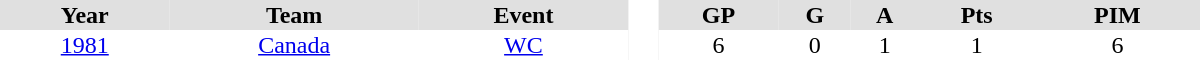<table border="0" cellpadding="1" cellspacing="0" style="text-align:center; width:50em">
<tr ALIGN="center" bgcolor="#e0e0e0">
<th>Year</th>
<th>Team</th>
<th>Event</th>
<th rowspan="99" bgcolor="#ffffff"> </th>
<th>GP</th>
<th>G</th>
<th>A</th>
<th>Pts</th>
<th>PIM</th>
</tr>
<tr>
<td><a href='#'>1981</a></td>
<td><a href='#'>Canada</a></td>
<td><a href='#'>WC</a></td>
<td>6</td>
<td>0</td>
<td>1</td>
<td>1</td>
<td>6</td>
</tr>
</table>
